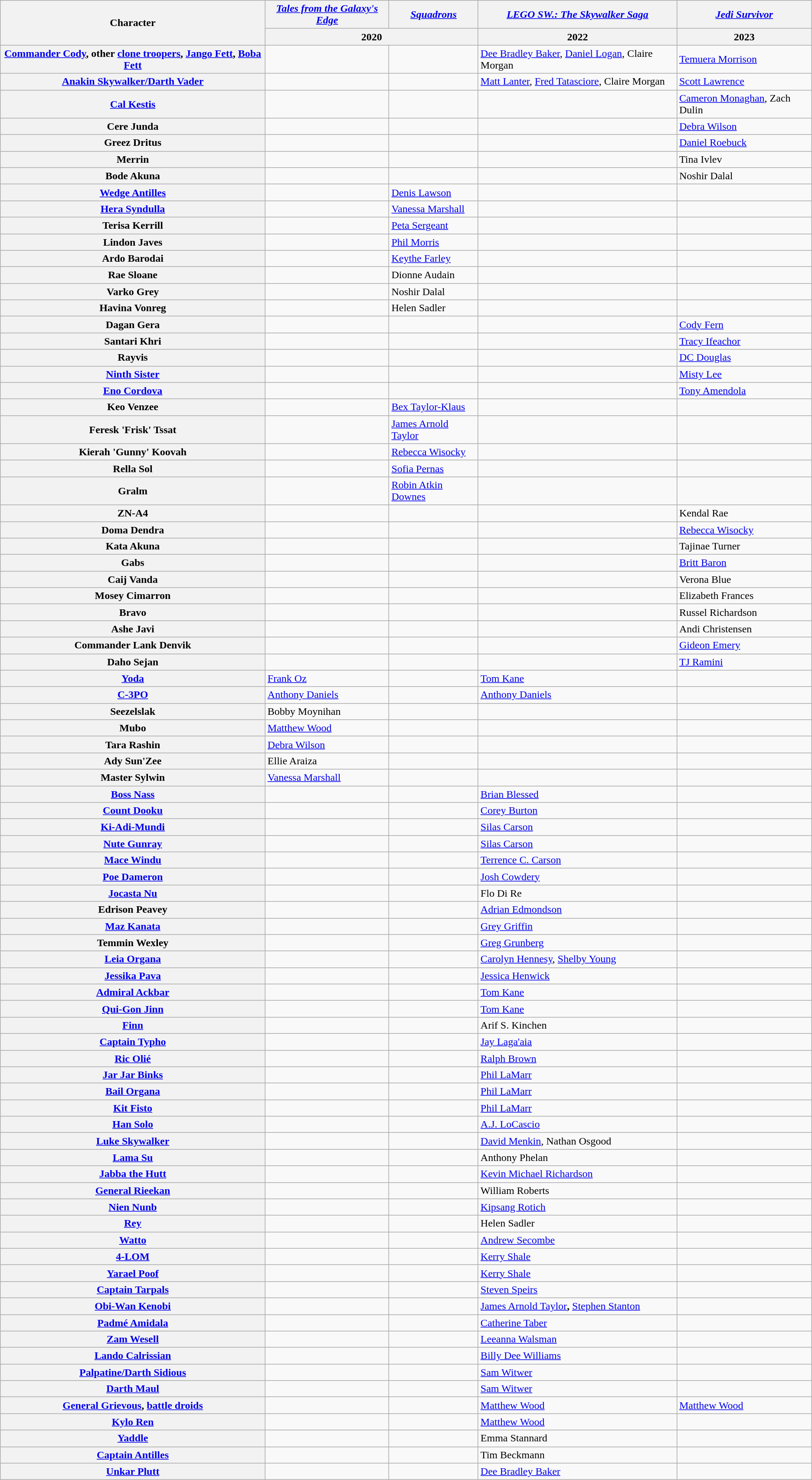<table class="wikitable">
<tr>
<th rowspan="2">Character</th>
<th><em><a href='#'>Tales from the Galaxy's Edge</a></em></th>
<th><a href='#'><em>Squadrons</em></a></th>
<th><a href='#'><em>LEGO SW.: The Skywalker Saga</em></a></th>
<th><a href='#'><em>Jedi Survivor</em></a></th>
</tr>
<tr>
<th colspan="2">2020</th>
<th>2022</th>
<th>2023</th>
</tr>
<tr>
<th><a href='#'>Commander Cody</a>, other <a href='#'>clone troopers</a>, <a href='#'>Jango Fett</a>, <a href='#'>Boba Fett</a></th>
<td></td>
<td></td>
<td><a href='#'>Dee Bradley Baker</a>, <a href='#'>Daniel Logan</a>, Claire Morgan</td>
<td><a href='#'>Temuera Morrison</a></td>
</tr>
<tr>
<th><a href='#'>Anakin Skywalker/Darth Vader</a></th>
<td></td>
<td></td>
<td><a href='#'>Matt Lanter</a>, <a href='#'>Fred Tatasciore</a>, Claire Morgan</td>
<td><a href='#'>Scott Lawrence</a></td>
</tr>
<tr>
<th scope="row"><a href='#'>Cal Kestis</a></th>
<td></td>
<td></td>
<td></td>
<td><a href='#'>Cameron Monaghan</a>,<em></em> Zach Dulin</td>
</tr>
<tr>
<th>Cere Junda</th>
<td></td>
<td></td>
<td></td>
<td><a href='#'>Debra Wilson</a></td>
</tr>
<tr>
<th>Greez Dritus</th>
<td></td>
<td></td>
<td></td>
<td><a href='#'>Daniel Roebuck</a></td>
</tr>
<tr>
<th>Merrin</th>
<td></td>
<td></td>
<td></td>
<td>Tina Ivlev</td>
</tr>
<tr>
<th>Bode Akuna</th>
<td></td>
<td></td>
<td></td>
<td>Noshir Dalal</td>
</tr>
<tr>
<th><a href='#'>Wedge Antilles</a></th>
<td></td>
<td><a href='#'>Denis Lawson</a></td>
<td></td>
<td></td>
</tr>
<tr>
<th><a href='#'>Hera Syndulla</a></th>
<td></td>
<td><a href='#'>Vanessa Marshall</a></td>
<td></td>
<td></td>
</tr>
<tr>
<th>Terisa Kerrill</th>
<td></td>
<td><a href='#'>Peta Sergeant</a></td>
<td></td>
<td></td>
</tr>
<tr>
<th>Lindon Javes</th>
<td></td>
<td><a href='#'>Phil Morris</a></td>
<td></td>
<td></td>
</tr>
<tr>
<th>Ardo Barodai</th>
<td></td>
<td><a href='#'>Keythe Farley</a></td>
<td></td>
<td></td>
</tr>
<tr>
<th>Rae Sloane</th>
<td></td>
<td>Dionne Audain</td>
<td></td>
<td></td>
</tr>
<tr>
<th>Varko Grey</th>
<td></td>
<td>Noshir Dalal</td>
<td></td>
<td></td>
</tr>
<tr>
<th>Havina Vonreg</th>
<td></td>
<td>Helen Sadler</td>
<td></td>
<td></td>
</tr>
<tr>
<th>Dagan Gera</th>
<td></td>
<td></td>
<td></td>
<td><a href='#'>Cody Fern</a></td>
</tr>
<tr>
<th>Santari Khri</th>
<td></td>
<td></td>
<td></td>
<td><a href='#'>Tracy Ifeachor</a></td>
</tr>
<tr>
<th>Rayvis</th>
<td></td>
<td></td>
<td></td>
<td><a href='#'>DC Douglas</a></td>
</tr>
<tr>
<th><a href='#'>Ninth Sister</a></th>
<td></td>
<td></td>
<td></td>
<td><a href='#'>Misty Lee</a></td>
</tr>
<tr>
<th><a href='#'>Eno Cordova</a></th>
<td></td>
<td></td>
<td></td>
<td><a href='#'>Tony Amendola</a></td>
</tr>
<tr>
<th>Keo Venzee</th>
<td></td>
<td><a href='#'>Bex Taylor-Klaus</a></td>
<td></td>
<td></td>
</tr>
<tr>
<th>Feresk 'Frisk' Tssat</th>
<td></td>
<td><a href='#'>James Arnold Taylor</a></td>
<td></td>
<td></td>
</tr>
<tr>
<th>Kierah 'Gunny' Koovah</th>
<td></td>
<td><a href='#'>Rebecca Wisocky</a></td>
<td></td>
<td></td>
</tr>
<tr>
<th>Rella Sol</th>
<td></td>
<td><a href='#'>Sofia Pernas</a></td>
<td></td>
<td></td>
</tr>
<tr>
<th>Gralm</th>
<td></td>
<td><a href='#'>Robin Atkin Downes</a></td>
<td></td>
<td></td>
</tr>
<tr>
<th>ZN-A4</th>
<td></td>
<td></td>
<td></td>
<td>Kendal Rae</td>
</tr>
<tr>
<th>Doma Dendra</th>
<td></td>
<td></td>
<td></td>
<td><a href='#'>Rebecca Wisocky</a></td>
</tr>
<tr>
<th>Kata Akuna</th>
<td></td>
<td></td>
<td></td>
<td>Tajinae Turner</td>
</tr>
<tr>
<th>Gabs</th>
<td></td>
<td></td>
<td></td>
<td><a href='#'>Britt Baron</a></td>
</tr>
<tr>
<th>Caij Vanda</th>
<td></td>
<td></td>
<td></td>
<td>Verona Blue</td>
</tr>
<tr>
<th>Mosey Cimarron</th>
<td></td>
<td></td>
<td></td>
<td>Elizabeth Frances</td>
</tr>
<tr>
<th>Bravo</th>
<td></td>
<td></td>
<td></td>
<td>Russel Richardson</td>
</tr>
<tr>
<th>Ashe Javi</th>
<td></td>
<td></td>
<td></td>
<td>Andi Christensen</td>
</tr>
<tr>
<th>Commander Lank Denvik</th>
<td></td>
<td></td>
<td></td>
<td><a href='#'>Gideon Emery</a></td>
</tr>
<tr>
<th>Daho Sejan</th>
<td></td>
<td></td>
<td></td>
<td><a href='#'>TJ Ramini</a></td>
</tr>
<tr>
<th><a href='#'>Yoda</a></th>
<td><a href='#'>Frank Oz</a></td>
<td></td>
<td><a href='#'>Tom Kane</a></td>
<td></td>
</tr>
<tr>
<th><a href='#'>C-3PO</a></th>
<td><a href='#'>Anthony Daniels</a></td>
<td></td>
<td><a href='#'>Anthony Daniels</a></td>
<td></td>
</tr>
<tr>
<th>Seezelslak</th>
<td>Bobby Moynihan</td>
<td></td>
<td></td>
<td></td>
</tr>
<tr>
<th>Mubo</th>
<td><a href='#'>Matthew Wood</a></td>
<td></td>
<td></td>
<td></td>
</tr>
<tr>
<th>Tara Rashin</th>
<td><a href='#'>Debra Wilson</a></td>
<td></td>
<td></td>
<td></td>
</tr>
<tr>
<th>Ady Sun'Zee</th>
<td>Ellie Araiza</td>
<td></td>
<td></td>
<td></td>
</tr>
<tr>
<th>Master Sylwin</th>
<td><a href='#'>Vanessa Marshall</a></td>
<td></td>
<td></td>
<td></td>
</tr>
<tr>
<th><a href='#'>Boss Nass</a></th>
<td></td>
<td></td>
<td><a href='#'>Brian Blessed</a></td>
<td></td>
</tr>
<tr>
<th><a href='#'>Count Dooku</a></th>
<td></td>
<td></td>
<td><a href='#'>Corey Burton</a></td>
<td></td>
</tr>
<tr>
<th><a href='#'>Ki-Adi-Mundi</a><strong></strong></th>
<td></td>
<td></td>
<td><a href='#'>Silas Carson</a></td>
<td></td>
</tr>
<tr>
<th><a href='#'>Nute Gunray</a><strong></strong></th>
<td></td>
<td></td>
<td><a href='#'>Silas Carson</a></td>
<td></td>
</tr>
<tr>
<th><a href='#'>Mace Windu</a><strong></strong></th>
<td></td>
<td></td>
<td><a href='#'>Terrence C. Carson</a></td>
<td></td>
</tr>
<tr>
<th><a href='#'>Poe Dameron</a><strong></strong></th>
<td></td>
<td></td>
<td><a href='#'>Josh Cowdery</a></td>
<td></td>
</tr>
<tr>
<th><a href='#'>Jocasta Nu</a><strong></strong></th>
<td></td>
<td></td>
<td>Flo Di Re</td>
<td></td>
</tr>
<tr>
<th>Edrison Peavey<strong></strong></th>
<td></td>
<td></td>
<td><a href='#'>Adrian Edmondson</a></td>
<td></td>
</tr>
<tr>
<th><a href='#'>Maz Kanata</a><strong></strong></th>
<td></td>
<td></td>
<td><a href='#'>Grey Griffin</a></td>
<td></td>
</tr>
<tr>
<th>Temmin Wexley<strong></strong></th>
<td></td>
<td></td>
<td><a href='#'>Greg Grunberg</a></td>
<td></td>
</tr>
<tr>
<th><a href='#'>Leia Organa</a><strong></strong></th>
<td></td>
<td></td>
<td><a href='#'>Carolyn Hennesy</a>, <a href='#'>Shelby Young</a></td>
<td></td>
</tr>
<tr>
<th><a href='#'>Jessika Pava</a><strong></strong></th>
<td></td>
<td></td>
<td><a href='#'>Jessica Henwick</a></td>
<td></td>
</tr>
<tr>
<th><a href='#'>Admiral Ackbar</a><strong></strong></th>
<td></td>
<td></td>
<td><a href='#'>Tom Kane</a></td>
<td></td>
</tr>
<tr>
<th><a href='#'>Qui-Gon Jinn</a><strong></strong></th>
<td></td>
<td></td>
<td><a href='#'>Tom Kane</a></td>
<td></td>
</tr>
<tr>
<th><a href='#'>Finn</a><strong></strong></th>
<td></td>
<td></td>
<td>Arif S. Kinchen</td>
<td></td>
</tr>
<tr>
<th><a href='#'>Captain Typho</a><strong></strong></th>
<td></td>
<td></td>
<td><a href='#'>Jay Laga'aia</a></td>
<td></td>
</tr>
<tr>
<th><a href='#'>Ric Olié</a><strong></strong></th>
<td></td>
<td></td>
<td><a href='#'>Ralph Brown</a></td>
<td></td>
</tr>
<tr>
<th><a href='#'>Jar Jar Binks</a><strong></strong></th>
<td></td>
<td></td>
<td><a href='#'>Phil LaMarr</a></td>
<td></td>
</tr>
<tr>
<th><a href='#'>Bail Organa</a><strong></strong></th>
<td></td>
<td></td>
<td><a href='#'>Phil LaMarr</a></td>
<td></td>
</tr>
<tr>
<th><a href='#'>Kit Fisto</a><strong></strong></th>
<td></td>
<td></td>
<td><a href='#'>Phil LaMarr</a></td>
<td></td>
</tr>
<tr>
<th><a href='#'>Han Solo</a><strong></strong></th>
<td></td>
<td></td>
<td><a href='#'>A.J. LoCascio</a></td>
<td></td>
</tr>
<tr>
<th><a href='#'>Luke Skywalker</a><strong></strong></th>
<td></td>
<td></td>
<td><a href='#'>David Menkin</a>, Nathan Osgood</td>
<td></td>
</tr>
<tr>
<th><a href='#'>Lama Su</a><strong></strong></th>
<td></td>
<td></td>
<td>Anthony Phelan</td>
<td></td>
</tr>
<tr>
<th><a href='#'>Jabba the Hutt</a><strong></strong></th>
<td></td>
<td></td>
<td><a href='#'>Kevin Michael Richardson</a></td>
<td></td>
</tr>
<tr>
<th><a href='#'>General Rieekan</a><strong></strong></th>
<td></td>
<td></td>
<td>William Roberts</td>
<td></td>
</tr>
<tr>
<th><a href='#'>Nien Nunb</a><strong></strong></th>
<td></td>
<td></td>
<td><a href='#'>Kipsang Rotich</a></td>
<td></td>
</tr>
<tr>
<th><a href='#'>Rey</a><strong></strong></th>
<td></td>
<td></td>
<td>Helen Sadler</td>
<td></td>
</tr>
<tr>
<th><a href='#'>Watto</a><strong></strong></th>
<td></td>
<td></td>
<td><a href='#'>Andrew Secombe</a></td>
<td></td>
</tr>
<tr>
<th><a href='#'>4-LOM</a><strong></strong></th>
<td></td>
<td></td>
<td><a href='#'>Kerry Shale</a></td>
<td></td>
</tr>
<tr>
<th><a href='#'>Yarael Poof</a><strong></strong></th>
<td></td>
<td></td>
<td><a href='#'>Kerry Shale</a></td>
<td></td>
</tr>
<tr>
<th><a href='#'>Captain Tarpals</a><strong></strong></th>
<td></td>
<td></td>
<td><a href='#'>Steven Speirs</a></td>
<td></td>
</tr>
<tr>
<th><a href='#'>Obi-Wan Kenobi</a><strong></strong></th>
<td></td>
<td></td>
<td><a href='#'>James Arnold Taylor</a><strong>,</strong> <a href='#'>Stephen Stanton</a></td>
<td></td>
</tr>
<tr>
<th><a href='#'>Padmé Amidala</a><strong></strong></th>
<td></td>
<td></td>
<td><a href='#'>Catherine Taber</a></td>
<td></td>
</tr>
<tr>
<th><a href='#'>Zam Wesell</a><strong></strong></th>
<td></td>
<td></td>
<td><a href='#'>Leeanna Walsman</a></td>
<td></td>
</tr>
<tr>
<th><a href='#'>Lando Calrissian</a><strong></strong></th>
<td></td>
<td></td>
<td><a href='#'>Billy Dee Williams</a></td>
<td></td>
</tr>
<tr>
<th><a href='#'>Palpatine/Darth Sidious</a><strong></strong></th>
<td></td>
<td></td>
<td><a href='#'>Sam Witwer</a></td>
<td></td>
</tr>
<tr>
<th><a href='#'>Darth Maul</a><strong></strong></th>
<td></td>
<td></td>
<td><a href='#'>Sam Witwer</a></td>
<td></td>
</tr>
<tr>
<th><a href='#'>General Grievous</a>, <a href='#'>battle droids</a><strong></strong></th>
<td></td>
<td></td>
<td><a href='#'>Matthew Wood</a></td>
<td><a href='#'>Matthew Wood</a></td>
</tr>
<tr>
<th><a href='#'>Kylo Ren</a><strong></strong></th>
<td></td>
<td></td>
<td><a href='#'>Matthew Wood</a></td>
<td></td>
</tr>
<tr>
<th><a href='#'>Yaddle</a><strong></strong></th>
<td></td>
<td></td>
<td>Emma Stannard</td>
<td></td>
</tr>
<tr>
<th><a href='#'>Captain Antilles</a><strong></strong></th>
<td></td>
<td></td>
<td>Tim Beckmann</td>
<td></td>
</tr>
<tr>
<th><a href='#'>Unkar Plutt</a><strong></strong></th>
<td></td>
<td></td>
<td><a href='#'>Dee Bradley Baker</a></td>
<td></td>
</tr>
</table>
